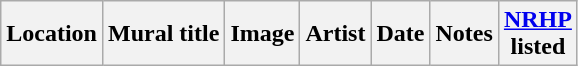<table class="wikitable sortable">
<tr>
<th>Location</th>
<th>Mural title</th>
<th>Image</th>
<th>Artist</th>
<th>Date</th>
<th>Notes</th>
<th><a href='#'>NRHP</a><br>listed</th>
</tr>
</table>
